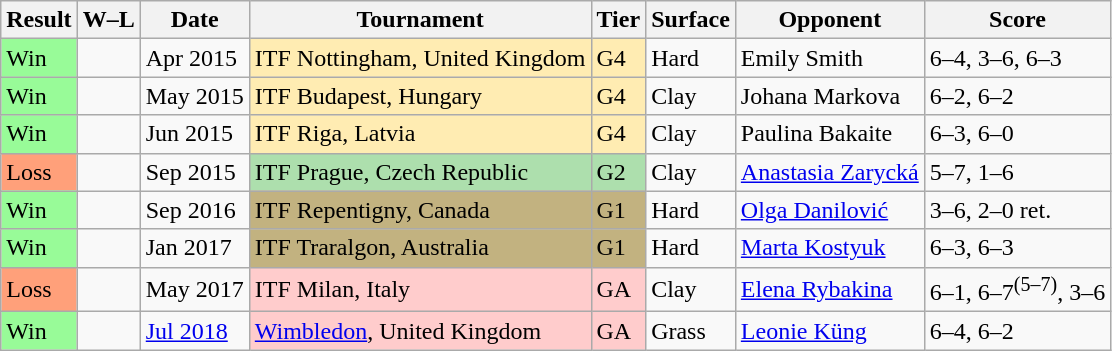<table class="sortable wikitable">
<tr>
<th scope="col">Result</th>
<th scope="col" class="unsortable">W–L</th>
<th scope="col">Date</th>
<th scope="col">Tournament</th>
<th scope="col">Tier</th>
<th scope="col">Surface</th>
<th scope="col">Opponent</th>
<th scope="col" class="unsortable">Score</th>
</tr>
<tr>
<td style="background:#98fb98">Win</td>
<td></td>
<td>Apr 2015</td>
<td style="background:#ffecb2">ITF Nottingham, United Kingdom</td>
<td style="background:#ffecb2">G4</td>
<td>Hard</td>
<td> Emily Smith</td>
<td>6–4, 3–6, 6–3</td>
</tr>
<tr>
<td style="background:#98fb98">Win</td>
<td></td>
<td>May 2015</td>
<td style="background:#ffecb2">ITF Budapest, Hungary</td>
<td style="background:#ffecb2">G4</td>
<td>Clay</td>
<td> Johana Markova</td>
<td>6–2, 6–2</td>
</tr>
<tr>
<td style="background:#98fb98">Win</td>
<td></td>
<td>Jun 2015</td>
<td style="background:#ffecb2">ITF Riga, Latvia</td>
<td style="background:#ffecb2">G4</td>
<td>Clay</td>
<td> Paulina Bakaite</td>
<td>6–3, 6–0</td>
</tr>
<tr>
<td style="background:#ffa07a">Loss</td>
<td></td>
<td>Sep 2015</td>
<td style="background:#ADDFAD">ITF Prague, Czech Republic</td>
<td style="background:#ADDFAD">G2</td>
<td>Clay</td>
<td> <a href='#'>Anastasia Zarycká</a></td>
<td>5–7, 1–6</td>
</tr>
<tr>
<td style="background:#98fb98">Win</td>
<td></td>
<td>Sep 2016</td>
<td style="background:#C2B280">ITF Repentigny, Canada</td>
<td style="background:#C2B280">G1</td>
<td>Hard</td>
<td> <a href='#'>Olga Danilović</a></td>
<td>3–6, 2–0 ret.</td>
</tr>
<tr>
<td style="background:#98fb98">Win</td>
<td></td>
<td>Jan 2017</td>
<td style="background:#C2B280">ITF Traralgon, Australia</td>
<td style="background:#C2B280">G1</td>
<td>Hard</td>
<td> <a href='#'>Marta Kostyuk</a></td>
<td>6–3, 6–3</td>
</tr>
<tr>
<td style="background:#ffa07a">Loss</td>
<td></td>
<td>May 2017</td>
<td style="background:#ffcccc">ITF Milan, Italy</td>
<td style="background:#ffcccc">GA</td>
<td>Clay</td>
<td> <a href='#'>Elena Rybakina</a></td>
<td>6–1, 6–7<sup>(5–7)</sup>, 3–6</td>
</tr>
<tr>
<td style="background:#98fb98;">Win</td>
<td></td>
<td><a href='#'>Jul 2018</a></td>
<td style="background:#ffcccc"><a href='#'>Wimbledon</a>, United Kingdom</td>
<td style="background:#ffcccc">GA</td>
<td>Grass</td>
<td> <a href='#'>Leonie Küng</a></td>
<td>6–4, 6–2</td>
</tr>
</table>
